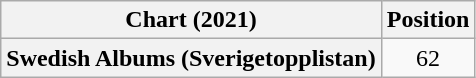<table class="wikitable plainrowheaders" style="text-align:center">
<tr>
<th scope="col">Chart (2021)</th>
<th scope="col">Position</th>
</tr>
<tr>
<th scope="row">Swedish Albums (Sverigetopplistan)</th>
<td>62</td>
</tr>
</table>
